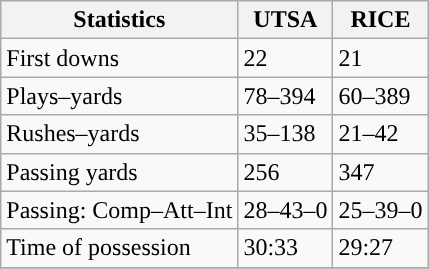<table class="wikitable" style="float: left;">
<tr>
<th>Statistics</th>
<th>UTSA</th>
<th>RICE</th>
</tr>
<tr>
<td>First downs</td>
<td>22</td>
<td>21</td>
</tr>
<tr>
<td>Plays–yards</td>
<td>78–394</td>
<td>60–389</td>
</tr>
<tr>
<td>Rushes–yards</td>
<td>35–138</td>
<td>21–42</td>
</tr>
<tr>
<td>Passing yards</td>
<td>256</td>
<td>347</td>
</tr>
<tr>
<td>Passing: Comp–Att–Int</td>
<td>28–43–0</td>
<td>25–39–0</td>
</tr>
<tr>
<td>Time of possession</td>
<td>30:33</td>
<td>29:27</td>
</tr>
<tr>
</tr>
</table>
